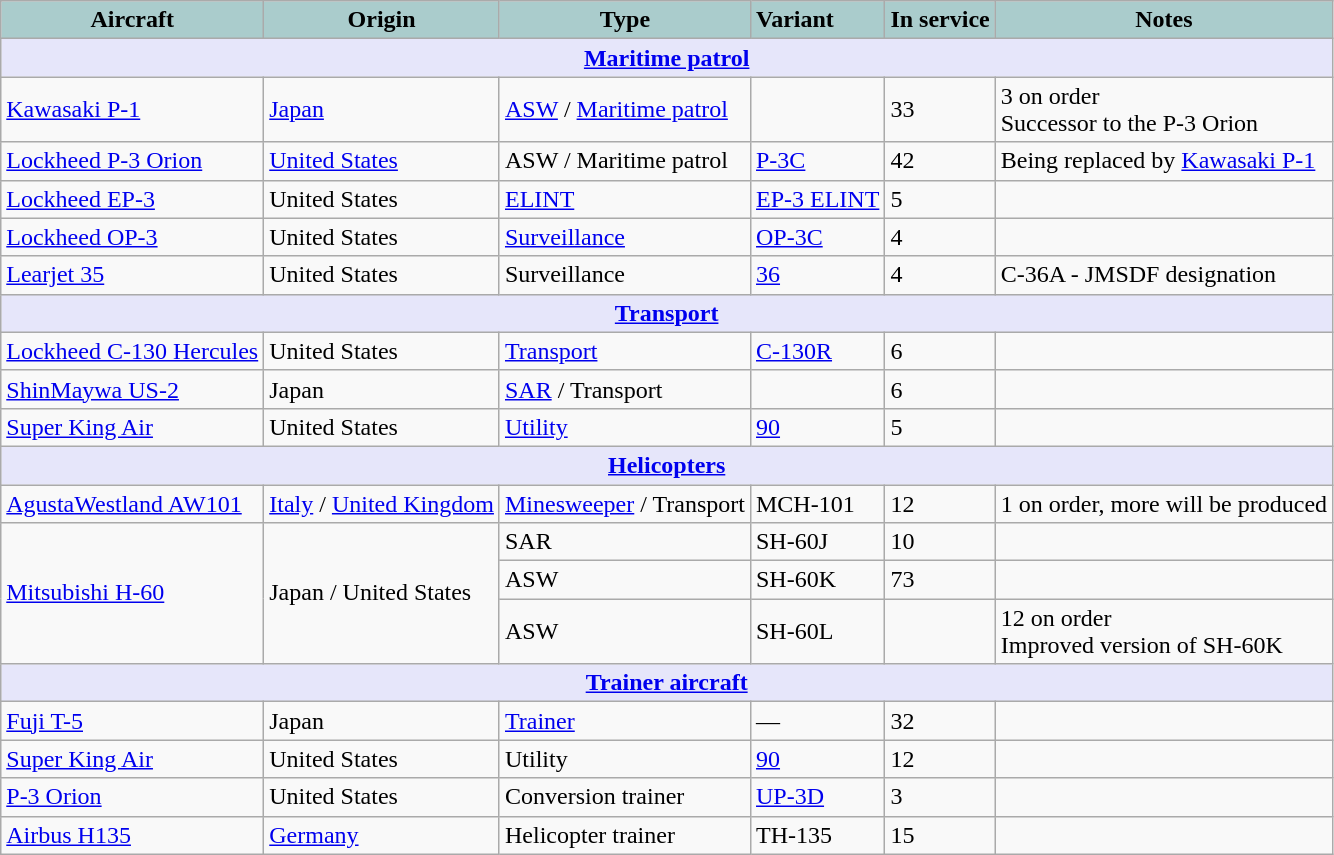<table class="wikitable">
<tr>
<th style="text-align:center; background:#acc;">Aircraft</th>
<th style="text-align: center; background:#acc;">Origin</th>
<th style="text-align:center; background:#acc;">Type</th>
<th style="text-align:left; background:#acc;">Variant</th>
<th style="text-align:center; background:#acc;">In service</th>
<th style="text-align:center; background:#acc;">Notes</th>
</tr>
<tr>
<th colspan="6" style="align: center; background: lavender;"><a href='#'>Maritime patrol</a></th>
</tr>
<tr>
<td><a href='#'>Kawasaki P-1</a></td>
<td><a href='#'>Japan</a></td>
<td><a href='#'>ASW</a> / <a href='#'>Maritime patrol</a></td>
<td></td>
<td>33</td>
<td>3 on order<br> Successor to the P-3 Orion</td>
</tr>
<tr>
<td><a href='#'>Lockheed P-3 Orion</a></td>
<td><a href='#'>United States</a></td>
<td>ASW / Maritime patrol</td>
<td><a href='#'>P-3C</a></td>
<td>42</td>
<td>Being replaced by <a href='#'>Kawasaki P-1</a></td>
</tr>
<tr>
<td><a href='#'>Lockheed EP-3</a></td>
<td>United States</td>
<td><a href='#'>ELINT</a></td>
<td><a href='#'>EP-3 ELINT</a></td>
<td>5</td>
<td></td>
</tr>
<tr>
<td><a href='#'>Lockheed OP-3</a></td>
<td>United States</td>
<td><a href='#'>Surveillance</a></td>
<td><a href='#'>OP-3C</a></td>
<td>4</td>
<td></td>
</tr>
<tr>
<td><a href='#'>Learjet 35</a></td>
<td>United States</td>
<td>Surveillance</td>
<td><a href='#'>36</a></td>
<td>4</td>
<td>C-36A - JMSDF designation</td>
</tr>
<tr>
<th colspan="6" style="align: center; background: lavender;"><a href='#'>Transport</a></th>
</tr>
<tr>
<td><a href='#'>Lockheed C-130 Hercules</a></td>
<td>United States</td>
<td><a href='#'>Transport</a></td>
<td><a href='#'>C-130R</a></td>
<td>6</td>
<td></td>
</tr>
<tr>
<td><a href='#'>ShinMaywa US-2</a></td>
<td>Japan</td>
<td><a href='#'>SAR</a> / Transport</td>
<td></td>
<td>6</td>
</tr>
<tr>
<td><a href='#'>Super King Air</a></td>
<td>United States</td>
<td><a href='#'>Utility</a></td>
<td><a href='#'>90</a></td>
<td>5</td>
<td></td>
</tr>
<tr>
<th colspan="6" style="align: center; background: lavender;"><a href='#'>Helicopters</a></th>
</tr>
<tr>
<td><a href='#'>AgustaWestland AW101</a></td>
<td><a href='#'>Italy</a> / <a href='#'>United Kingdom</a></td>
<td><a href='#'>Minesweeper</a> / Transport</td>
<td>MCH-101</td>
<td>12</td>
<td>1 on order, more will be produced </td>
</tr>
<tr>
<td rowspan="3"><a href='#'>Mitsubishi H-60</a></td>
<td rowspan="3">Japan / United States</td>
<td>SAR</td>
<td>SH-60J</td>
<td>10</td>
<td></td>
</tr>
<tr>
<td>ASW</td>
<td>SH-60K</td>
<td>73</td>
<td></td>
</tr>
<tr>
<td>ASW</td>
<td>SH-60L</td>
<td></td>
<td>12 on order<br> Improved version of SH-60K</td>
</tr>
<tr>
<th colspan="6" style="align: center; background: lavender;"><a href='#'>Trainer aircraft</a></th>
</tr>
<tr>
<td><a href='#'>Fuji T-5</a></td>
<td>Japan</td>
<td><a href='#'>Trainer</a></td>
<td>—</td>
<td>32</td>
<td></td>
</tr>
<tr>
<td><a href='#'>Super King Air</a></td>
<td>United States</td>
<td>Utility</td>
<td><a href='#'>90</a></td>
<td>12</td>
<td></td>
</tr>
<tr>
<td><a href='#'>P-3 Orion</a></td>
<td>United States</td>
<td>Conversion trainer</td>
<td><a href='#'>UP-3D</a></td>
<td>3 </td>
<td></td>
</tr>
<tr>
<td><a href='#'>Airbus H135</a></td>
<td><a href='#'>Germany</a></td>
<td>Helicopter trainer</td>
<td>TH-135</td>
<td>15 </td>
<td></td>
</tr>
</table>
